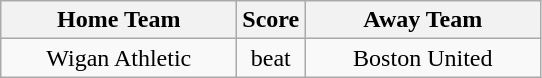<table class="wikitable" style="text-align:center">
<tr>
<th width=150>Home Team</th>
<th width=20>Score</th>
<th width=150>Away Team</th>
</tr>
<tr>
<td>Wigan Athletic</td>
<td>beat</td>
<td>Boston United</td>
</tr>
</table>
